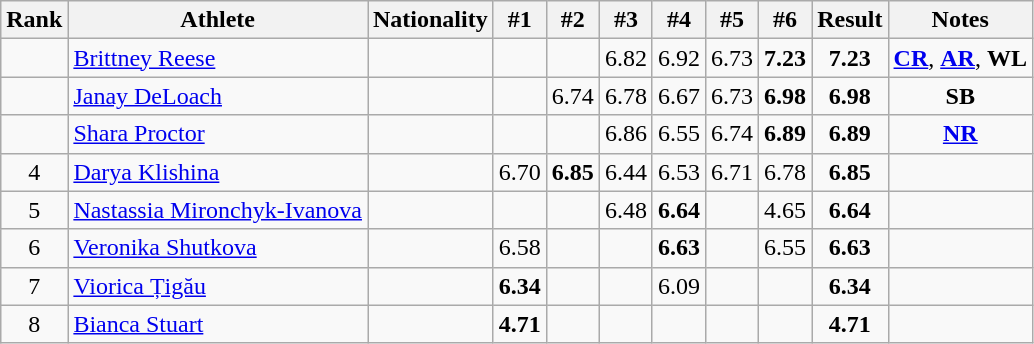<table class="wikitable sortable" style="text-align:center">
<tr>
<th>Rank</th>
<th>Athlete</th>
<th>Nationality</th>
<th>#1</th>
<th>#2</th>
<th>#3</th>
<th>#4</th>
<th>#5</th>
<th>#6</th>
<th>Result</th>
<th>Notes</th>
</tr>
<tr>
<td></td>
<td align=left><a href='#'>Brittney Reese</a></td>
<td align=left></td>
<td></td>
<td></td>
<td>6.82</td>
<td>6.92</td>
<td>6.73</td>
<td><strong>7.23</strong></td>
<td><strong>7.23</strong></td>
<td><strong><a href='#'>CR</a></strong>, <strong><a href='#'>AR</a></strong>, <strong>WL</strong></td>
</tr>
<tr>
<td></td>
<td align=left><a href='#'>Janay DeLoach</a></td>
<td align=left></td>
<td></td>
<td>6.74</td>
<td>6.78</td>
<td>6.67</td>
<td>6.73</td>
<td><strong>6.98</strong></td>
<td><strong>6.98</strong></td>
<td><strong>SB</strong></td>
</tr>
<tr>
<td></td>
<td align=left><a href='#'>Shara Proctor</a></td>
<td align=left></td>
<td></td>
<td></td>
<td>6.86</td>
<td>6.55</td>
<td>6.74</td>
<td><strong>6.89</strong></td>
<td><strong>6.89</strong></td>
<td><strong><a href='#'>NR</a></strong></td>
</tr>
<tr>
<td>4</td>
<td align=left><a href='#'>Darya Klishina</a></td>
<td align=left></td>
<td>6.70</td>
<td><strong>6.85</strong></td>
<td>6.44</td>
<td>6.53</td>
<td>6.71</td>
<td>6.78</td>
<td><strong>6.85</strong></td>
<td></td>
</tr>
<tr>
<td>5</td>
<td align=left><a href='#'>Nastassia Mironchyk-Ivanova</a></td>
<td align=left></td>
<td></td>
<td></td>
<td>6.48</td>
<td><strong>6.64</strong></td>
<td></td>
<td>4.65</td>
<td><strong>6.64</strong></td>
<td></td>
</tr>
<tr>
<td>6</td>
<td align=left><a href='#'>Veronika Shutkova</a></td>
<td align=left></td>
<td>6.58</td>
<td></td>
<td></td>
<td><strong>6.63</strong></td>
<td></td>
<td>6.55</td>
<td><strong>6.63</strong></td>
<td></td>
</tr>
<tr>
<td>7</td>
<td align=left><a href='#'>Viorica Țigău</a></td>
<td align=left></td>
<td><strong>6.34</strong></td>
<td></td>
<td></td>
<td>6.09</td>
<td></td>
<td></td>
<td><strong>6.34</strong></td>
<td></td>
</tr>
<tr>
<td>8</td>
<td align=left><a href='#'>Bianca Stuart</a></td>
<td align=left></td>
<td><strong>4.71</strong></td>
<td></td>
<td></td>
<td></td>
<td></td>
<td></td>
<td><strong>4.71</strong></td>
<td></td>
</tr>
</table>
